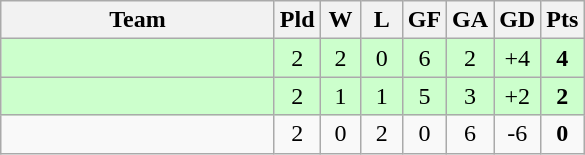<table class=wikitable style="text-align:center">
<tr>
<th width=175>Team</th>
<th width=20>Pld</th>
<th width=20>W</th>
<th width=20>L</th>
<th width=20>GF</th>
<th width=20>GA</th>
<th width=20>GD</th>
<th width=20>Pts</th>
</tr>
<tr style="background:#ccffcc;">
<td align=left></td>
<td>2</td>
<td>2</td>
<td>0</td>
<td>6</td>
<td>2</td>
<td>+4</td>
<td><strong>4</strong></td>
</tr>
<tr style="background:#ccffcc;">
<td align=left></td>
<td>2</td>
<td>1</td>
<td>1</td>
<td>5</td>
<td>3</td>
<td>+2</td>
<td><strong>2</strong></td>
</tr>
<tr>
<td align=left></td>
<td>2</td>
<td>0</td>
<td>2</td>
<td>0</td>
<td>6</td>
<td>-6</td>
<td><strong>0</strong></td>
</tr>
</table>
